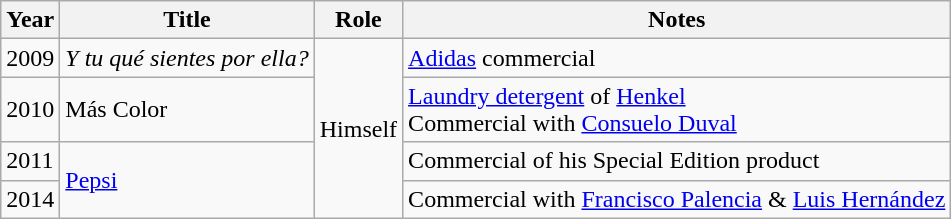<table class="wikitable sortable">
<tr>
<th>Year</th>
<th>Title</th>
<th>Role</th>
<th class="unsortable">Notes</th>
</tr>
<tr>
<td>2009</td>
<td><em>Y tu qué sientes por ella?</em></td>
<td rowspan=4>Himself</td>
<td><a href='#'>Adidas</a> commercial</td>
</tr>
<tr>
<td>2010</td>
<td>Más Color</td>
<td><a href='#'>Laundry detergent</a> of <a href='#'>Henkel</a><br>Commercial with <a href='#'>Consuelo Duval</a></td>
</tr>
<tr>
<td>2011</td>
<td rowspan=2><a href='#'>Pepsi</a></td>
<td>Commercial of his Special Edition product</td>
</tr>
<tr>
<td>2014</td>
<td>Commercial with <a href='#'>Francisco Palencia</a> & <a href='#'>Luis Hernández</a></td>
</tr>
</table>
